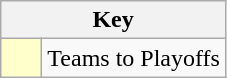<table class="wikitable" style="text-align: center">
<tr>
<th colspan=2>Key</th>
</tr>
<tr>
<td style="background:#ffffcc; width:20px;"></td>
<td align=left>Teams to Playoffs</td>
</tr>
</table>
